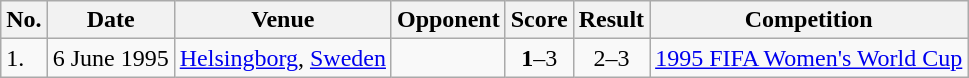<table class="wikitable">
<tr>
<th>No.</th>
<th>Date</th>
<th>Venue</th>
<th>Opponent</th>
<th>Score</th>
<th>Result</th>
<th>Competition</th>
</tr>
<tr>
<td>1.</td>
<td>6 June 1995</td>
<td><a href='#'>Helsingborg</a>, <a href='#'>Sweden</a></td>
<td></td>
<td align=center><strong>1</strong>–3</td>
<td align=center>2–3</td>
<td><a href='#'>1995 FIFA Women's World Cup</a></td>
</tr>
</table>
